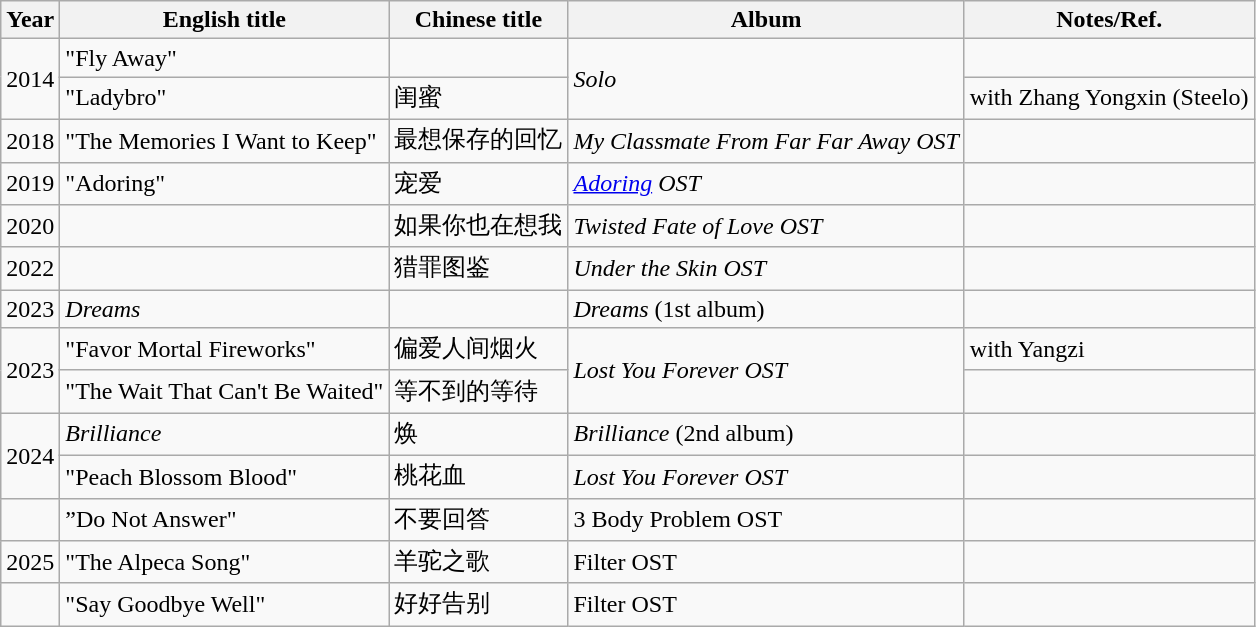<table class="wikitable sortable">
<tr>
<th>Year</th>
<th>English title</th>
<th>Chinese title</th>
<th>Album</th>
<th>Notes/Ref.</th>
</tr>
<tr>
<td rowspan=2>2014</td>
<td>"Fly Away"</td>
<td></td>
<td rowspan=2><em>Solo</em></td>
<td></td>
</tr>
<tr>
<td>"Ladybro"</td>
<td>闺蜜</td>
<td>with Zhang Yongxin (Steelo)</td>
</tr>
<tr>
<td rowspan=1>2018</td>
<td>"The Memories I Want to Keep"</td>
<td>最想保存的回忆</td>
<td rowspan=1><em> My Classmate From Far Far Away OST</em></td>
<td></td>
</tr>
<tr>
<td>2019</td>
<td>"Adoring"</td>
<td>宠爱</td>
<td><em><a href='#'>Adoring</a> OST</em></td>
<td></td>
</tr>
<tr>
<td>2020</td>
<td></td>
<td>如果你也在想我</td>
<td><em>Twisted Fate of Love OST</em></td>
<td></td>
</tr>
<tr>
<td>2022</td>
<td></td>
<td>猎罪图鉴</td>
<td><em>Under the Skin OST</em></td>
<td></td>
</tr>
<tr>
<td>2023</td>
<td><em>Dreams</em></td>
<td></td>
<td><em>Dreams</em> (1st album)</td>
<td></td>
</tr>
<tr>
<td rowspan="2">2023</td>
<td>"Favor Mortal Fireworks"</td>
<td>偏爱人间烟火</td>
<td rowspan="2"><em>Lost You Forever OST</em></td>
<td>with Yangzi</td>
</tr>
<tr>
<td>"The Wait That Can't Be Waited"</td>
<td>等不到的等待</td>
<td></td>
</tr>
<tr>
<td rowspan="2">2024</td>
<td><em>Brilliance</em></td>
<td>焕</td>
<td><em>Brilliance</em> (2nd album)</td>
<td></td>
</tr>
<tr>
<td>"Peach Blossom Blood"</td>
<td>桃花血</td>
<td><em>Lost You Forever OST</em></td>
<td></td>
</tr>
<tr>
<td></td>
<td>”Do Not Answer"</td>
<td>不要回答</td>
<td>3 Body Problem OST</td>
<td></td>
</tr>
<tr>
<td>2025</td>
<td>"The Alpeca Song"</td>
<td>羊驼之歌</td>
<td>Filter OST</td>
<td></td>
</tr>
<tr>
<td></td>
<td>"Say Goodbye Well"</td>
<td>好好告别</td>
<td>Filter OST</td>
<td></td>
</tr>
</table>
